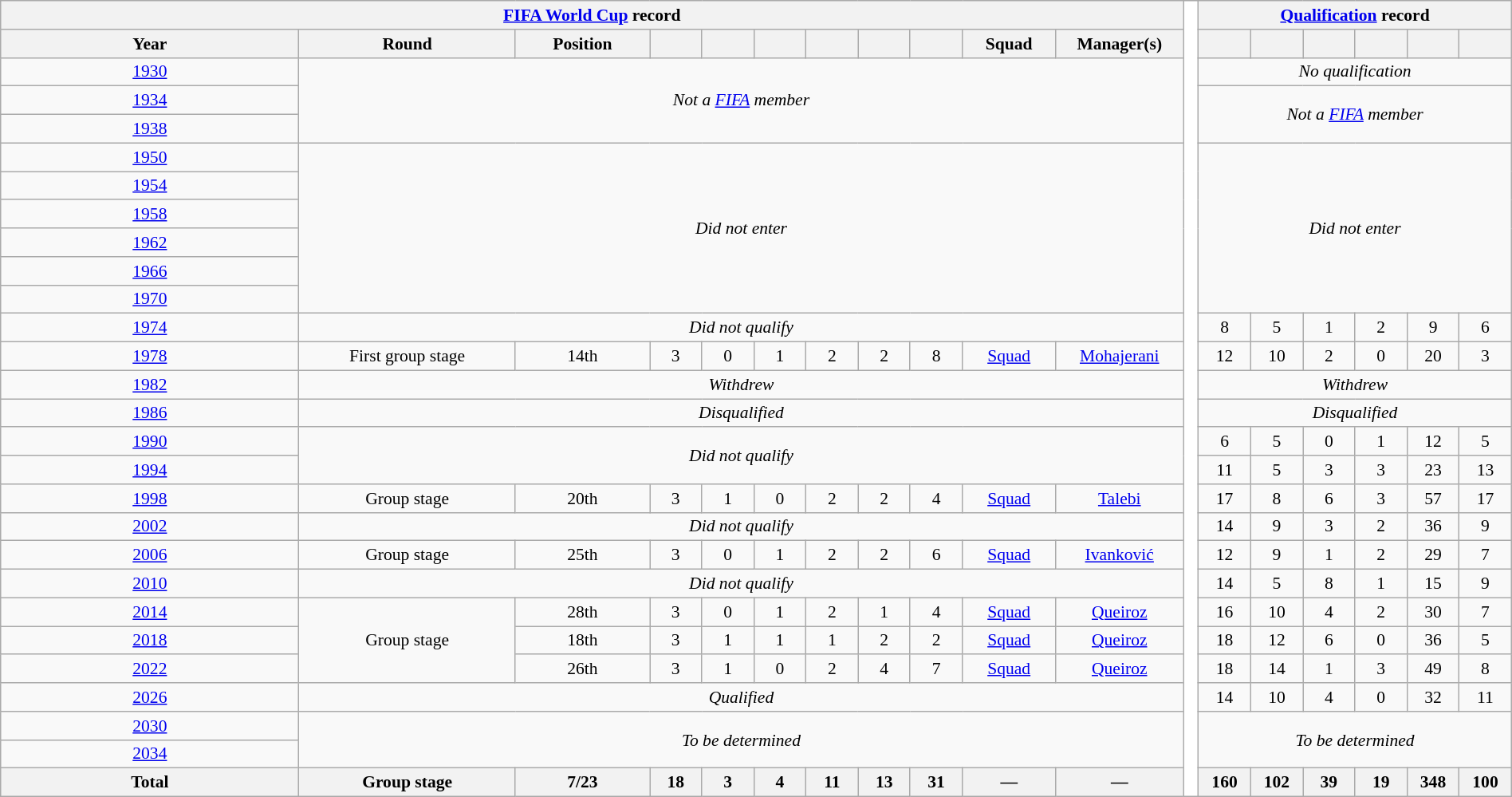<table class="wikitable" class="wikitable" style="font-size:90%; text-align:center; width:100%">
<tr>
<th colspan=11><a href='#'>FIFA World Cup</a> record</th>
<th rowspan="28" style="width:1%;background:white"></th>
<th colspan=6><a href='#'>Qualification</a> record</th>
</tr>
<tr>
<th width="175">Year</th>
<th width="125">Round</th>
<th width="75">Position</th>
<th width="25"></th>
<th width="25"></th>
<th width="25"></th>
<th width="25"></th>
<th width="25"></th>
<th width="25"></th>
<th width="50">Squad</th>
<th width="50">Manager(s)</th>
<th width="25"></th>
<th width="25"></th>
<th width="25"></th>
<th width="25"></th>
<th width="25"></th>
<th width="25"></th>
</tr>
<tr>
<td> <a href='#'>1930</a></td>
<td colspan=10 rowspan=3><em>Not a <a href='#'>FIFA</a> member</em></td>
<td colspan=6><em>No qualification</em></td>
</tr>
<tr>
<td> <a href='#'>1934</a></td>
<td colspan=6 rowspan=2><em>Not a <a href='#'>FIFA</a> member</em></td>
</tr>
<tr>
<td> <a href='#'>1938</a></td>
</tr>
<tr>
<td> <a href='#'>1950</a></td>
<td colspan=10 rowspan=6><em>Did not enter</em></td>
<td colspan=6 rowspan=6><em>Did not enter</em></td>
</tr>
<tr>
<td> <a href='#'>1954</a></td>
</tr>
<tr>
<td> <a href='#'>1958</a></td>
</tr>
<tr>
<td> <a href='#'>1962</a></td>
</tr>
<tr>
<td> <a href='#'>1966</a></td>
</tr>
<tr>
<td> <a href='#'>1970</a></td>
</tr>
<tr>
<td> <a href='#'>1974</a></td>
<td colspan=10><em>Did not qualify</em></td>
<td>8</td>
<td>5</td>
<td>1</td>
<td>2</td>
<td>9</td>
<td>6</td>
</tr>
<tr>
<td> <a href='#'>1978</a></td>
<td>First group stage</td>
<td>14th</td>
<td>3</td>
<td>0</td>
<td>1</td>
<td>2</td>
<td>2</td>
<td>8</td>
<td><a href='#'>Squad</a></td>
<td><a href='#'>Mohajerani</a></td>
<td>12</td>
<td>10</td>
<td>2</td>
<td>0</td>
<td>20</td>
<td>3</td>
</tr>
<tr>
<td> <a href='#'>1982</a></td>
<td colspan=10><em>Withdrew</em></td>
<td colspan=6><em>Withdrew</em></td>
</tr>
<tr>
<td> <a href='#'>1986</a></td>
<td colspan=10><em>Disqualified</em></td>
<td colspan=6><em>Disqualified</em></td>
</tr>
<tr>
<td> <a href='#'>1990</a></td>
<td colspan=10 rowspan=2><em>Did not qualify</em></td>
<td>6</td>
<td>5</td>
<td>0</td>
<td>1</td>
<td>12</td>
<td>5</td>
</tr>
<tr>
<td> <a href='#'>1994</a></td>
<td>11</td>
<td>5</td>
<td>3</td>
<td>3</td>
<td>23</td>
<td>13</td>
</tr>
<tr>
<td> <a href='#'>1998</a></td>
<td>Group stage</td>
<td>20th</td>
<td>3</td>
<td>1</td>
<td>0</td>
<td>2</td>
<td>2</td>
<td>4</td>
<td><a href='#'>Squad</a></td>
<td><a href='#'>Talebi</a></td>
<td>17</td>
<td>8</td>
<td>6</td>
<td>3</td>
<td>57</td>
<td>17</td>
</tr>
<tr>
<td>  <a href='#'>2002</a></td>
<td colspan=10><em>Did not qualify</em></td>
<td>14</td>
<td>9</td>
<td>3</td>
<td>2</td>
<td>36</td>
<td>9</td>
</tr>
<tr>
<td> <a href='#'>2006</a></td>
<td>Group stage</td>
<td>25th</td>
<td>3</td>
<td>0</td>
<td>1</td>
<td>2</td>
<td>2</td>
<td>6</td>
<td><a href='#'>Squad</a></td>
<td><a href='#'>Ivanković</a></td>
<td>12</td>
<td>9</td>
<td>1</td>
<td>2</td>
<td>29</td>
<td>7</td>
</tr>
<tr>
<td> <a href='#'>2010</a></td>
<td colspan=10><em>Did not qualify</em></td>
<td>14</td>
<td>5</td>
<td>8</td>
<td>1</td>
<td>15</td>
<td>9</td>
</tr>
<tr>
<td> <a href='#'>2014</a></td>
<td rowspan=3>Group stage</td>
<td>28th</td>
<td>3</td>
<td>0</td>
<td>1</td>
<td>2</td>
<td>1</td>
<td>4</td>
<td><a href='#'>Squad</a></td>
<td><a href='#'>Queiroz</a></td>
<td>16</td>
<td>10</td>
<td>4</td>
<td>2</td>
<td>30</td>
<td>7</td>
</tr>
<tr>
<td> <a href='#'>2018</a></td>
<td>18th</td>
<td>3</td>
<td>1</td>
<td>1</td>
<td>1</td>
<td>2</td>
<td>2</td>
<td><a href='#'>Squad</a></td>
<td><a href='#'>Queiroz</a></td>
<td>18</td>
<td>12</td>
<td>6</td>
<td>0</td>
<td>36</td>
<td>5</td>
</tr>
<tr>
<td> <a href='#'>2022</a></td>
<td>26th</td>
<td>3</td>
<td>1</td>
<td>0</td>
<td>2</td>
<td>4</td>
<td>7</td>
<td><a href='#'>Squad</a></td>
<td><a href='#'>Queiroz</a></td>
<td>18</td>
<td>14</td>
<td>1</td>
<td>3</td>
<td>49</td>
<td>8</td>
</tr>
<tr>
<td>   <a href='#'>2026</a></td>
<td colspan="10"><em>Qualified</em></td>
<td>14</td>
<td>10</td>
<td>4</td>
<td>0</td>
<td>32</td>
<td>11</td>
</tr>
<tr>
<td>   <a href='#'>2030</a></td>
<td colspan="10" rowspan="2"><em>To be determined</em></td>
<td colspan="10" rowspan="2"><em>To be determined</em></td>
</tr>
<tr>
<td> <a href='#'>2034</a></td>
</tr>
<tr>
<th>Total</th>
<th>Group stage</th>
<th>7/23</th>
<th>18</th>
<th>3</th>
<th>4</th>
<th>11</th>
<th>13</th>
<th>31</th>
<th>—</th>
<th>—</th>
<th>160</th>
<th>102</th>
<th>39</th>
<th>19</th>
<th>348</th>
<th>100</th>
</tr>
</table>
